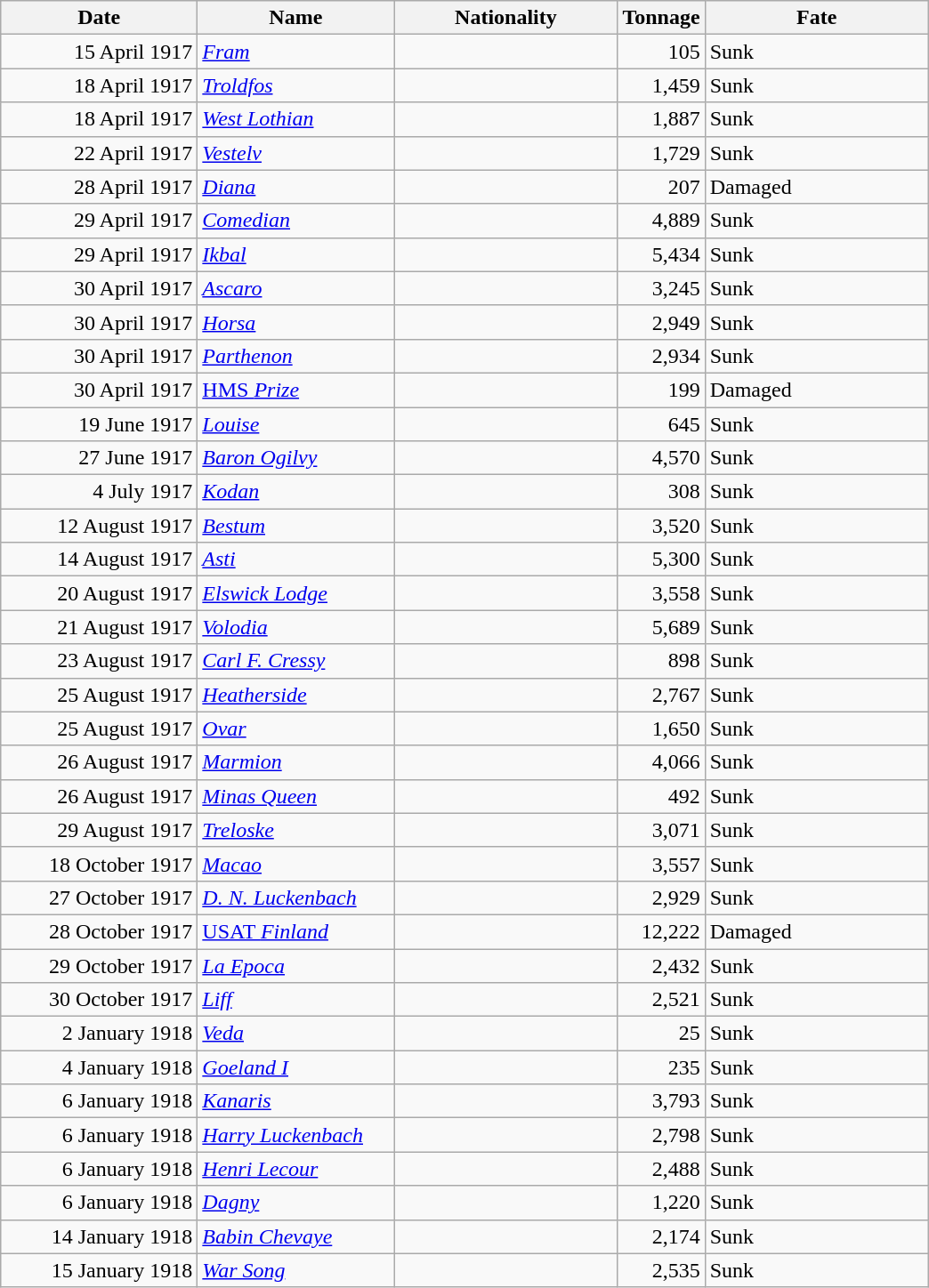<table class="wikitable sortable">
<tr>
<th width="140px">Date</th>
<th width="140px">Name</th>
<th width="160px">Nationality</th>
<th width="25px">Tonnage</th>
<th width="160px">Fate</th>
</tr>
<tr>
<td align="right">15 April 1917</td>
<td align="left"><a href='#'><em>Fram</em></a></td>
<td align="left"></td>
<td align="right">105</td>
<td align="left">Sunk</td>
</tr>
<tr>
<td align="right">18 April 1917</td>
<td align="left"><a href='#'><em>Troldfos</em></a></td>
<td align="left"></td>
<td align="right">1,459</td>
<td align="left">Sunk</td>
</tr>
<tr>
<td align="right">18 April 1917</td>
<td align="left"><a href='#'><em>West Lothian</em></a></td>
<td align="left"></td>
<td align="right">1,887</td>
<td align="left">Sunk</td>
</tr>
<tr>
<td align="right">22 April 1917</td>
<td align="left"><a href='#'><em>Vestelv</em></a></td>
<td align="left"></td>
<td align="right">1,729</td>
<td align="left">Sunk</td>
</tr>
<tr>
<td align="right">28 April 1917</td>
<td align="left"><a href='#'><em>Diana</em></a></td>
<td align="left"></td>
<td align="right">207</td>
<td align="left">Damaged</td>
</tr>
<tr>
<td align="right">29 April 1917</td>
<td align="left"><a href='#'><em>Comedian</em></a></td>
<td align="left"></td>
<td align="right">4,889</td>
<td align="left">Sunk</td>
</tr>
<tr>
<td align="right">29 April 1917</td>
<td align="left"><a href='#'><em>Ikbal</em></a></td>
<td align="left"></td>
<td align="right">5,434</td>
<td align="left">Sunk</td>
</tr>
<tr>
<td align="right">30 April 1917</td>
<td align="left"><a href='#'><em>Ascaro</em></a></td>
<td align="left"></td>
<td align="right">3,245</td>
<td align="left">Sunk</td>
</tr>
<tr>
<td align="right">30 April 1917</td>
<td align="left"><a href='#'><em>Horsa</em></a></td>
<td align="left"></td>
<td align="right">2,949</td>
<td align="left">Sunk</td>
</tr>
<tr>
<td align="right">30 April 1917</td>
<td align="left"><a href='#'><em>Parthenon</em></a></td>
<td align="left"></td>
<td align="right">2,934</td>
<td align="left">Sunk</td>
</tr>
<tr>
<td align="right">30 April 1917</td>
<td align="left"><a href='#'>HMS <em>Prize</em></a></td>
<td align="left"></td>
<td align="right">199</td>
<td align="left">Damaged</td>
</tr>
<tr>
<td align="right">19 June 1917</td>
<td align="left"><a href='#'><em>Louise</em></a></td>
<td align="left"></td>
<td align="right">645</td>
<td align="left">Sunk</td>
</tr>
<tr>
<td align="right">27 June 1917</td>
<td align="left"><a href='#'><em>Baron Ogilvy</em></a></td>
<td align="left"></td>
<td align="right">4,570</td>
<td align="left">Sunk</td>
</tr>
<tr>
<td align="right">4 July 1917</td>
<td align="left"><a href='#'><em>Kodan</em></a></td>
<td align="left"></td>
<td align="right">308</td>
<td align="left">Sunk</td>
</tr>
<tr>
<td align="right">12 August 1917</td>
<td align="left"><a href='#'><em>Bestum</em></a></td>
<td align="left"></td>
<td align="right">3,520</td>
<td align="left">Sunk</td>
</tr>
<tr>
<td align="right">14 August 1917</td>
<td align="left"><a href='#'><em>Asti</em></a></td>
<td align="left"></td>
<td align="right">5,300</td>
<td align="left">Sunk</td>
</tr>
<tr>
<td align="right">20 August 1917</td>
<td align="left"><a href='#'><em>Elswick Lodge</em></a></td>
<td align="left"></td>
<td align="right">3,558</td>
<td align="left">Sunk</td>
</tr>
<tr>
<td align="right">21 August 1917</td>
<td align="left"><a href='#'><em>Volodia</em></a></td>
<td align="left"></td>
<td align="right">5,689</td>
<td align="left">Sunk</td>
</tr>
<tr>
<td align="right">23 August 1917</td>
<td align="left"><a href='#'><em>Carl F. Cressy</em></a></td>
<td align="left"></td>
<td align="right">898</td>
<td align="left">Sunk</td>
</tr>
<tr>
<td align="right">25 August 1917</td>
<td align="left"><a href='#'><em>Heatherside</em></a></td>
<td align="left"></td>
<td align="right">2,767</td>
<td align="left">Sunk</td>
</tr>
<tr>
<td align="right">25 August 1917</td>
<td align="left"><a href='#'><em>Ovar</em></a></td>
<td align="left"></td>
<td align="right">1,650</td>
<td align="left">Sunk</td>
</tr>
<tr>
<td align="right">26 August 1917</td>
<td align="left"><a href='#'><em>Marmion</em></a></td>
<td align="left"></td>
<td align="right">4,066</td>
<td align="left">Sunk</td>
</tr>
<tr>
<td align="right">26 August 1917</td>
<td align="left"><a href='#'><em>Minas Queen</em></a></td>
<td align="left"></td>
<td align="right">492</td>
<td align="left">Sunk</td>
</tr>
<tr>
<td align="right">29 August 1917</td>
<td align="left"><a href='#'><em>Treloske</em></a></td>
<td align="left"></td>
<td align="right">3,071</td>
<td align="left">Sunk</td>
</tr>
<tr>
<td align="right">18 October 1917</td>
<td align="left"><a href='#'><em>Macao</em></a></td>
<td align="left"></td>
<td align="right">3,557</td>
<td align="left">Sunk</td>
</tr>
<tr>
<td align="right">27 October 1917</td>
<td align="left"><a href='#'><em>D. N. Luckenbach</em></a></td>
<td align="left"></td>
<td align="right">2,929</td>
<td align="left">Sunk</td>
</tr>
<tr>
<td align="right">28 October 1917</td>
<td align="left"><a href='#'>USAT <em>Finland</em></a></td>
<td align="left"></td>
<td align="right">12,222</td>
<td align="left">Damaged</td>
</tr>
<tr>
<td align="right">29 October 1917</td>
<td align="left"><a href='#'><em>La Epoca</em></a></td>
<td align="left"></td>
<td align="right">2,432</td>
<td align="left">Sunk</td>
</tr>
<tr>
<td align="right">30 October 1917</td>
<td align="left"><a href='#'><em>Liff</em></a></td>
<td align="left"></td>
<td align="right">2,521</td>
<td align="left">Sunk</td>
</tr>
<tr>
<td align="right">2 January 1918</td>
<td align="left"><a href='#'><em>Veda</em></a></td>
<td align="left"></td>
<td align="right">25</td>
<td align="left">Sunk</td>
</tr>
<tr>
<td align="right">4 January 1918</td>
<td align="left"><a href='#'><em>Goeland I</em></a></td>
<td align="left"></td>
<td align="right">235</td>
<td align="left">Sunk</td>
</tr>
<tr>
<td align="right">6 January 1918</td>
<td align="left"><a href='#'><em>Kanaris</em></a></td>
<td align="left"></td>
<td align="right">3,793</td>
<td align="left">Sunk</td>
</tr>
<tr>
<td align="right">6 January 1918</td>
<td align="left"><a href='#'><em>Harry Luckenbach</em></a></td>
<td align="left"></td>
<td align="right">2,798</td>
<td align="left">Sunk</td>
</tr>
<tr>
<td align="right">6 January 1918</td>
<td align="left"><a href='#'><em>Henri Lecour</em></a></td>
<td align="left"></td>
<td align="right">2,488</td>
<td align="left">Sunk</td>
</tr>
<tr>
<td align="right">6 January 1918</td>
<td align="left"><a href='#'><em>Dagny</em></a></td>
<td align="left"></td>
<td align="right">1,220</td>
<td align="left">Sunk</td>
</tr>
<tr>
<td align="right">14 January 1918</td>
<td align="left"><a href='#'><em>Babin Chevaye</em></a></td>
<td align="left"></td>
<td align="right">2,174</td>
<td align="left">Sunk</td>
</tr>
<tr>
<td align="right">15 January 1918</td>
<td align="left"><a href='#'><em>War Song</em></a></td>
<td align="left"></td>
<td align="right">2,535</td>
<td align="left">Sunk</td>
</tr>
</table>
